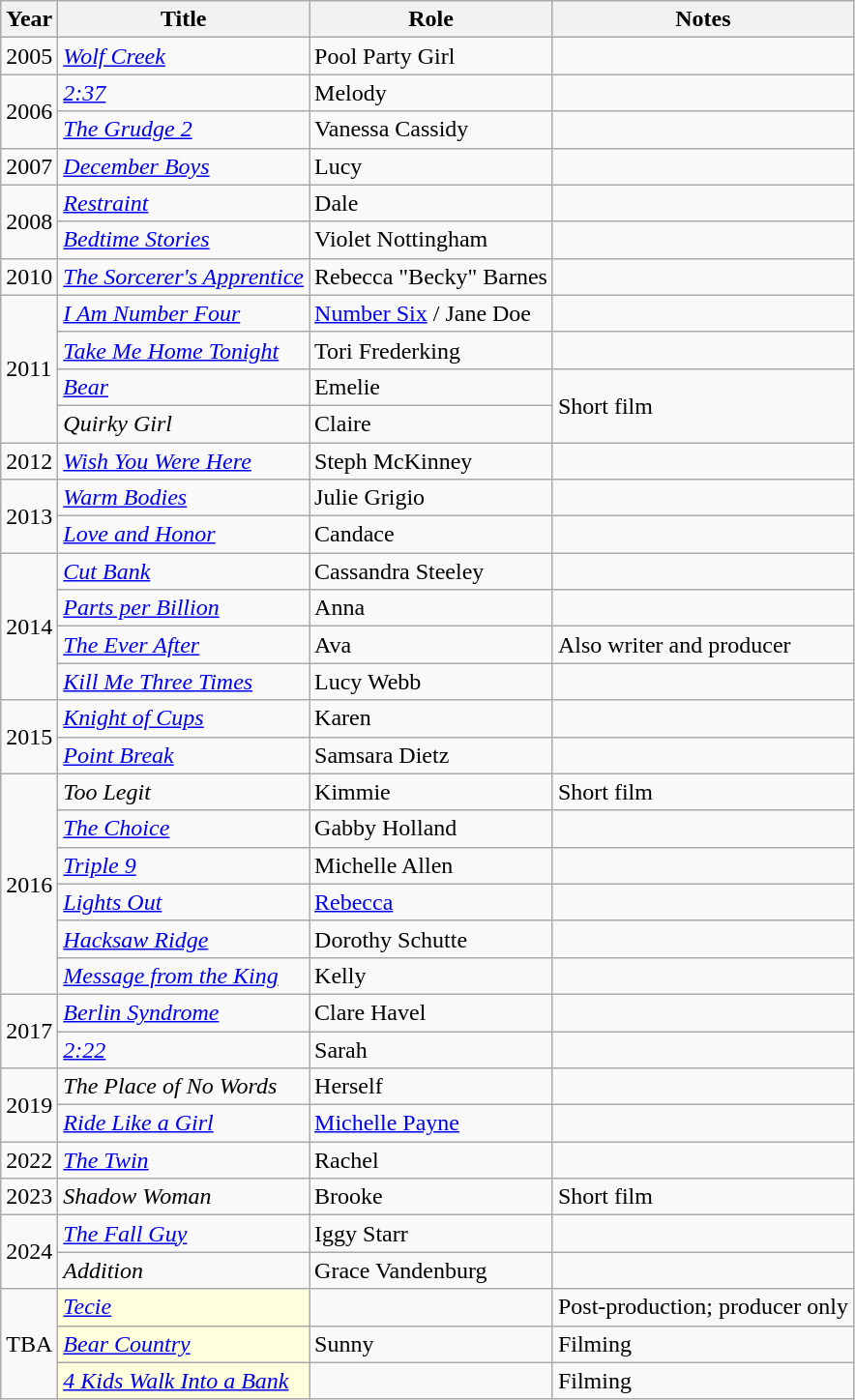<table class="wikitable sortable plainrowheaders">
<tr>
<th scope="col">Year</th>
<th scope="col">Title</th>
<th scope="col">Role</th>
<th scope="col" class="unsortable">Notes</th>
</tr>
<tr>
<td scope="row">2005</td>
<td><em><a href='#'>Wolf Creek</a></em></td>
<td>Pool Party Girl</td>
<td></td>
</tr>
<tr>
<td rowspan="2">2006</td>
<td><em><a href='#'>2:37</a></em></td>
<td>Melody</td>
<td></td>
</tr>
<tr>
<td><em><a href='#'>The Grudge 2</a></em></td>
<td>Vanessa Cassidy</td>
<td></td>
</tr>
<tr>
<td scope="row">2007</td>
<td><em><a href='#'>December Boys</a></em></td>
<td>Lucy</td>
<td></td>
</tr>
<tr>
<td rowspan="2">2008</td>
<td><em><a href='#'>Restraint</a></em></td>
<td>Dale</td>
<td></td>
</tr>
<tr>
<td><em><a href='#'>Bedtime Stories</a></em></td>
<td>Violet Nottingham</td>
<td></td>
</tr>
<tr>
<td scope="row">2010</td>
<td><em><a href='#'>The Sorcerer's Apprentice</a></em></td>
<td>Rebecca "Becky" Barnes</td>
<td></td>
</tr>
<tr>
<td rowspan="4">2011</td>
<td><em><a href='#'>I Am Number Four</a></em></td>
<td><a href='#'>Number Six</a> / Jane Doe</td>
<td></td>
</tr>
<tr>
<td><em><a href='#'>Take Me Home Tonight</a></em></td>
<td>Tori Frederking</td>
<td></td>
</tr>
<tr>
<td><em><a href='#'>Bear</a></em></td>
<td>Emelie</td>
<td rowspan="2">Short film</td>
</tr>
<tr>
<td><em>Quirky Girl</em></td>
<td>Claire</td>
</tr>
<tr>
<td scope="row">2012</td>
<td><em><a href='#'>Wish You Were Here</a></em></td>
<td>Steph McKinney</td>
<td></td>
</tr>
<tr>
<td rowspan="2">2013</td>
<td><em><a href='#'>Warm Bodies</a></em></td>
<td>Julie Grigio</td>
<td></td>
</tr>
<tr>
<td><em><a href='#'>Love and Honor</a></em></td>
<td>Candace</td>
<td></td>
</tr>
<tr>
<td rowspan="4">2014</td>
<td><em><a href='#'>Cut Bank</a></em></td>
<td>Cassandra Steeley</td>
<td></td>
</tr>
<tr>
<td><em><a href='#'>Parts per Billion</a></em></td>
<td>Anna</td>
<td></td>
</tr>
<tr>
<td><em><a href='#'>The Ever After</a></em></td>
<td>Ava</td>
<td>Also writer and producer</td>
</tr>
<tr>
<td><em><a href='#'>Kill Me Three Times</a></em></td>
<td>Lucy Webb</td>
<td></td>
</tr>
<tr>
<td rowspan="2">2015</td>
<td><em><a href='#'>Knight of Cups</a></em></td>
<td>Karen</td>
<td></td>
</tr>
<tr>
<td><em><a href='#'>Point Break</a></em></td>
<td>Samsara Dietz</td>
<td></td>
</tr>
<tr>
<td rowspan="6">2016</td>
<td><em>Too Legit</em></td>
<td>Kimmie</td>
<td>Short film</td>
</tr>
<tr>
<td><em><a href='#'>The Choice</a></em></td>
<td>Gabby Holland</td>
<td></td>
</tr>
<tr>
<td><em><a href='#'>Triple 9</a></em></td>
<td>Michelle Allen</td>
<td></td>
</tr>
<tr>
<td><em><a href='#'>Lights Out</a></em></td>
<td><a href='#'>Rebecca</a></td>
<td></td>
</tr>
<tr>
<td><em><a href='#'>Hacksaw Ridge</a></em></td>
<td>Dorothy Schutte</td>
<td></td>
</tr>
<tr>
<td><em><a href='#'>Message from the King</a></em></td>
<td>Kelly</td>
<td></td>
</tr>
<tr>
<td rowspan="2">2017</td>
<td><em><a href='#'>Berlin Syndrome</a></em></td>
<td>Clare Havel</td>
<td></td>
</tr>
<tr>
<td><em><a href='#'>2:22</a></em></td>
<td>Sarah</td>
<td></td>
</tr>
<tr>
<td rowspan="2">2019</td>
<td><em>The Place of No Words</em></td>
<td>Herself</td>
<td></td>
</tr>
<tr>
<td><em><a href='#'>Ride Like a Girl</a></em></td>
<td><a href='#'>Michelle Payne</a></td>
<td></td>
</tr>
<tr>
<td scope="row">2022</td>
<td><em><a href='#'>The Twin</a></em></td>
<td>Rachel</td>
<td></td>
</tr>
<tr>
<td>2023</td>
<td><em>Shadow Woman</em></td>
<td>Brooke</td>
<td>Short film</td>
</tr>
<tr>
<td rowspan="2">2024</td>
<td><em><a href='#'>The Fall Guy</a></em></td>
<td>Iggy Starr</td>
<td></td>
</tr>
<tr>
<td><em>Addition</em></td>
<td>Grace Vandenburg</td>
<td></td>
</tr>
<tr>
<td rowspan="3">TBA</td>
<td style="background:#FFD;"><em><a href='#'>Tecie</a></em> </td>
<td></td>
<td>Post-production; producer only</td>
</tr>
<tr>
<td style="background:#FFD;"><em><a href='#'>Bear Country</a></em> </td>
<td>Sunny</td>
<td>Filming</td>
</tr>
<tr>
<td style="background:#FFD;"><em><a href='#'>4 Kids Walk Into a Bank</a></em> </td>
<td></td>
<td>Filming</td>
</tr>
</table>
